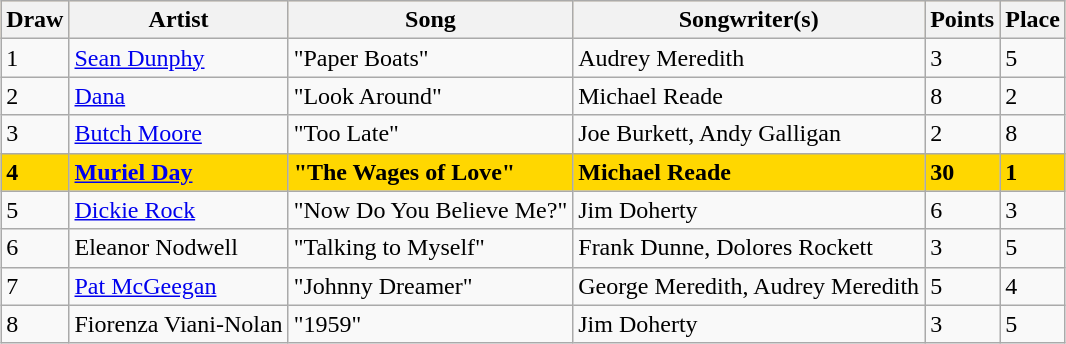<table class="sortable wikitable" style="margin: 1em auto 1em auto">
<tr bgcolor="ffdead">
<th>Draw</th>
<th>Artist</th>
<th>Song</th>
<th>Songwriter(s)</th>
<th>Points</th>
<th>Place</th>
</tr>
<tr>
<td>1</td>
<td><a href='#'>Sean Dunphy</a></td>
<td>"Paper Boats"</td>
<td>Audrey Meredith</td>
<td>3</td>
<td>5</td>
</tr>
<tr>
<td>2</td>
<td><a href='#'>Dana</a></td>
<td>"Look Around"</td>
<td>Michael Reade</td>
<td>8</td>
<td>2</td>
</tr>
<tr>
<td>3</td>
<td><a href='#'>Butch Moore</a></td>
<td>"Too Late"</td>
<td>Joe Burkett, Andy Galligan</td>
<td>2</td>
<td>8</td>
</tr>
<tr bgcolor="gold">
<td><strong>4</strong></td>
<td><strong><a href='#'>Muriel Day</a></strong></td>
<td><strong>"The Wages of Love"</strong></td>
<td><strong>Michael Reade</strong></td>
<td><strong>30</strong></td>
<td><strong>1</strong></td>
</tr>
<tr>
<td>5</td>
<td><a href='#'>Dickie Rock</a></td>
<td>"Now Do You Believe Me?"</td>
<td>Jim Doherty</td>
<td>6</td>
<td>3</td>
</tr>
<tr>
<td>6</td>
<td>Eleanor Nodwell</td>
<td>"Talking to Myself"</td>
<td>Frank Dunne, Dolores Rockett</td>
<td>3</td>
<td>5</td>
</tr>
<tr>
<td>7</td>
<td><a href='#'>Pat McGeegan</a></td>
<td>"Johnny Dreamer"</td>
<td>George Meredith, Audrey Meredith</td>
<td>5</td>
<td>4</td>
</tr>
<tr>
<td>8</td>
<td>Fiorenza Viani-Nolan</td>
<td>"1959"</td>
<td>Jim Doherty</td>
<td>3</td>
<td>5</td>
</tr>
</table>
